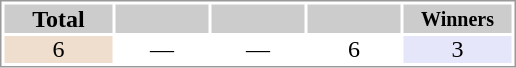<table style="border: 1px solid #999; background-color:#FFFFFF; line-height:16px; text-align:center">
<tr>
<th style="background-color: #ccc;" width="70">Total</th>
<th style="background-color: #ccc;" width="60"><small></small></th>
<th style="background-color: #ccc;" width="60"><small></small></th>
<th style="background-color: #ccc;" width="60"><small></small></th>
<th style="background-color: #ccc;" width="70"><small>Winners</small></th>
</tr>
<tr>
<td bgcolor=#EFDECD>6</td>
<td>—</td>
<td>—</td>
<td>6</td>
<td bgcolor="#E6E6FA">3</td>
</tr>
</table>
